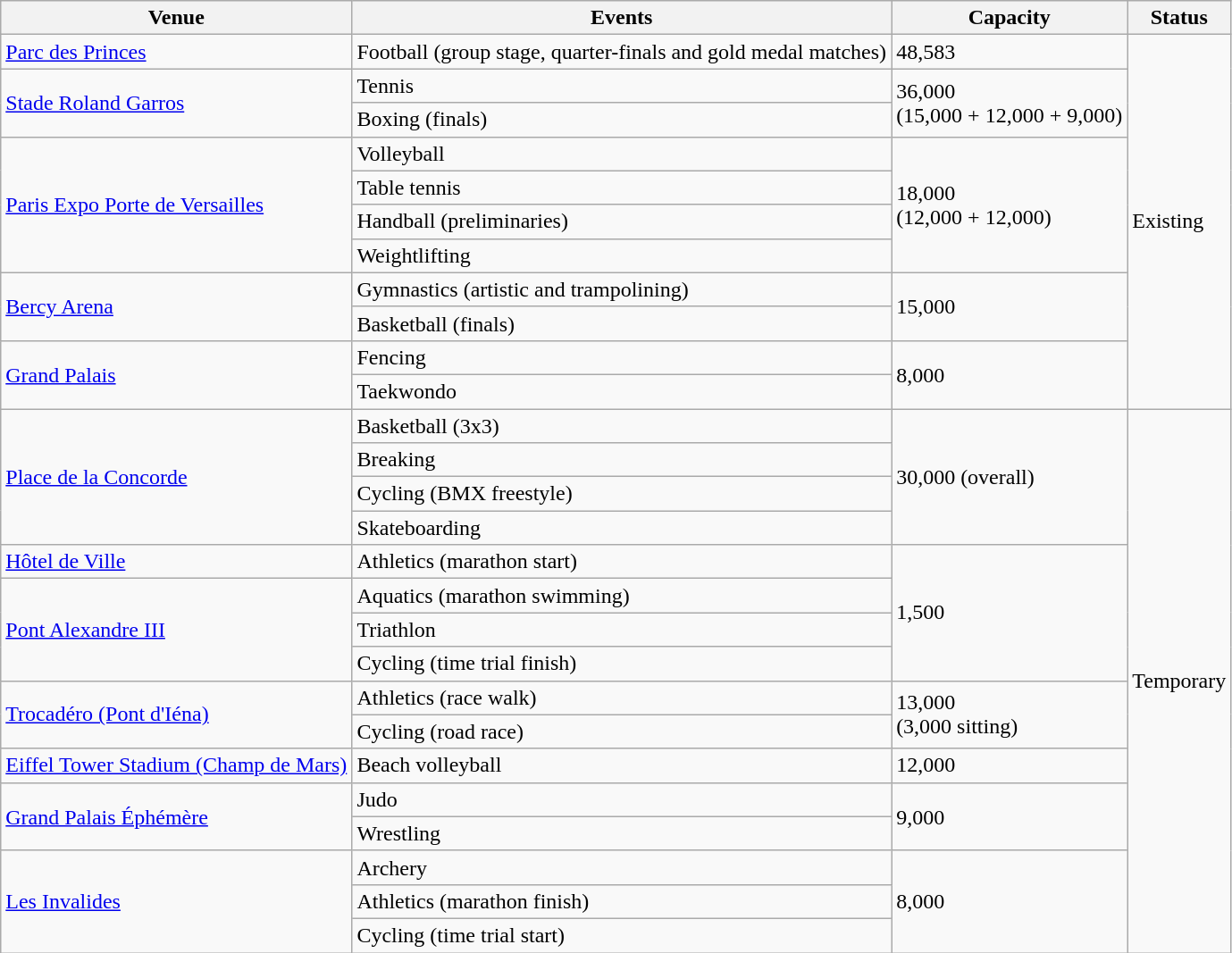<table class="wikitable sortable">
<tr>
<th>Venue</th>
<th>Events</th>
<th>Capacity</th>
<th>Status</th>
</tr>
<tr>
<td><a href='#'>Parc des Princes</a></td>
<td>Football (group stage, quarter-finals and gold medal matches)</td>
<td>48,583</td>
<td rowspan="11">Existing</td>
</tr>
<tr>
<td rowspan="2"><a href='#'>Stade Roland Garros</a></td>
<td>Tennis</td>
<td rowspan="2">36,000<br>(15,000 + 12,000 + 9,000)</td>
</tr>
<tr>
<td>Boxing (finals)</td>
</tr>
<tr>
<td rowspan="4"><a href='#'>Paris Expo Porte de Versailles</a></td>
<td>Volleyball</td>
<td rowspan="4">18,000<br>(12,000 + 12,000)</td>
</tr>
<tr>
<td>Table tennis</td>
</tr>
<tr>
<td>Handball (preliminaries)</td>
</tr>
<tr>
<td>Weightlifting</td>
</tr>
<tr>
<td rowspan="2"><a href='#'>Bercy Arena</a></td>
<td>Gymnastics (artistic and trampolining)</td>
<td rowspan="2">15,000</td>
</tr>
<tr>
<td>Basketball (finals)</td>
</tr>
<tr>
<td rowspan="2"><a href='#'>Grand Palais</a></td>
<td>Fencing</td>
<td rowspan="2">8,000</td>
</tr>
<tr>
<td>Taekwondo</td>
</tr>
<tr>
<td rowspan="4"><a href='#'>Place de la Concorde</a></td>
<td>Basketball (3x3)</td>
<td rowspan="4">30,000 (overall)</td>
<td rowspan="16">Temporary</td>
</tr>
<tr>
<td>Breaking</td>
</tr>
<tr>
<td>Cycling (BMX freestyle)</td>
</tr>
<tr>
<td>Skateboarding</td>
</tr>
<tr>
<td><a href='#'>Hôtel de Ville</a></td>
<td>Athletics (marathon start)</td>
<td rowspan="4">1,500</td>
</tr>
<tr>
<td rowspan="3"><a href='#'>Pont Alexandre III</a></td>
<td>Aquatics (marathon swimming)</td>
</tr>
<tr>
<td>Triathlon</td>
</tr>
<tr>
<td>Cycling (time trial finish)</td>
</tr>
<tr>
<td rowspan="2"><a href='#'>Trocadéro (Pont d'Iéna)</a></td>
<td>Athletics (race walk)</td>
<td rowspan="2">13,000<br>(3,000 sitting)</td>
</tr>
<tr>
<td>Cycling (road race)</td>
</tr>
<tr>
<td><a href='#'>Eiffel Tower Stadium (Champ de Mars)</a></td>
<td>Beach volleyball</td>
<td>12,000</td>
</tr>
<tr>
<td rowspan="2"><a href='#'>Grand Palais Éphémère</a></td>
<td>Judo</td>
<td rowspan="2">9,000</td>
</tr>
<tr>
<td>Wrestling</td>
</tr>
<tr>
<td rowspan="3"><a href='#'>Les Invalides</a></td>
<td>Archery</td>
<td rowspan="3">8,000</td>
</tr>
<tr>
<td>Athletics (marathon finish)</td>
</tr>
<tr>
<td>Cycling (time trial start)</td>
</tr>
</table>
